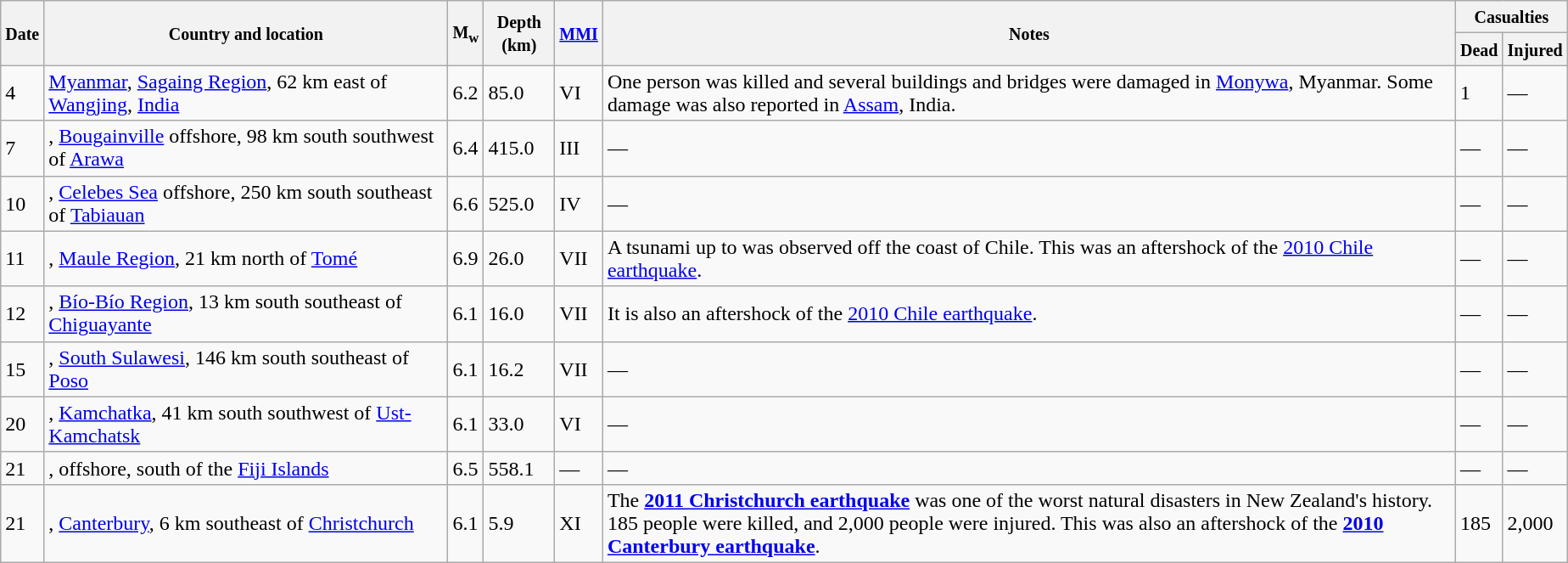<table class="wikitable sortable" style="border:1px black; margin-left:1em;">
<tr>
<th rowspan="2"><small>Date</small></th>
<th rowspan="2" style="width: 310px"><small>Country and location</small></th>
<th rowspan="2"><small>M<sub>w</sub></small></th>
<th rowspan="2"><small>Depth (km)</small></th>
<th rowspan="2"><small><a href='#'>MMI</a></small></th>
<th rowspan="2" class="unsortable"><small>Notes</small></th>
<th colspan="2"><small>Casualties</small></th>
</tr>
<tr>
<th><small>Dead</small></th>
<th><small>Injured</small></th>
</tr>
<tr>
<td>4</td>
<td> <a href='#'>Myanmar</a>, <a href='#'>Sagaing Region</a>, 62 km east of <a href='#'>Wangjing</a>, <a href='#'>India</a></td>
<td>6.2</td>
<td>85.0</td>
<td>VI</td>
<td>One person was killed and several buildings and bridges were damaged in <a href='#'>Monywa</a>, Myanmar. Some damage was also reported in <a href='#'>Assam</a>, India.</td>
<td>1</td>
<td>—</td>
</tr>
<tr>
<td>7</td>
<td>, <a href='#'>Bougainville</a> offshore, 98 km south southwest of <a href='#'>Arawa</a></td>
<td>6.4</td>
<td>415.0</td>
<td>III</td>
<td>—</td>
<td>—</td>
<td>—</td>
</tr>
<tr>
<td>10</td>
<td>, <a href='#'>Celebes Sea</a> offshore, 250 km south southeast of <a href='#'>Tabiauan</a></td>
<td>6.6</td>
<td>525.0</td>
<td>IV</td>
<td>—</td>
<td>—</td>
<td>—</td>
</tr>
<tr>
<td>11</td>
<td>, <a href='#'>Maule Region</a>, 21 km north of <a href='#'>Tomé</a></td>
<td>6.9</td>
<td>26.0</td>
<td>VII</td>
<td>A tsunami up to  was observed off the coast of Chile. This was an aftershock of the <a href='#'>2010 Chile earthquake</a>.</td>
<td>—</td>
<td>—</td>
</tr>
<tr>
<td>12</td>
<td>, <a href='#'>Bío-Bío Region</a>, 13 km south southeast of <a href='#'>Chiguayante</a></td>
<td>6.1</td>
<td>16.0</td>
<td>VII</td>
<td>It is also an aftershock of the <a href='#'>2010 Chile earthquake</a>.</td>
<td>—</td>
<td>—</td>
</tr>
<tr>
<td>15</td>
<td>, <a href='#'>South Sulawesi</a>, 146 km south southeast of <a href='#'>Poso</a></td>
<td>6.1</td>
<td>16.2</td>
<td>VII</td>
<td>—</td>
<td>—</td>
<td>—</td>
</tr>
<tr>
<td>20</td>
<td>, <a href='#'>Kamchatka</a>, 41 km south southwest of <a href='#'>Ust-Kamchatsk</a></td>
<td>6.1</td>
<td>33.0</td>
<td>VI</td>
<td>—</td>
<td>—</td>
<td>—</td>
</tr>
<tr>
<td>21</td>
<td>, offshore, south of the <a href='#'>Fiji Islands</a></td>
<td>6.5</td>
<td>558.1</td>
<td>—</td>
<td>—</td>
<td>—</td>
<td>—</td>
</tr>
<tr>
<td>21</td>
<td>, <a href='#'>Canterbury</a>, 6 km southeast of <a href='#'>Christchurch</a></td>
<td>6.1</td>
<td>5.9</td>
<td>XI</td>
<td>The <strong><a href='#'>2011 Christchurch earthquake</a></strong> was one of the worst natural disasters in New Zealand's history. 185 people were killed, and 2,000 people were injured. This was also an aftershock of the <strong><a href='#'>2010 Canterbury earthquake</a></strong>.</td>
<td>185</td>
<td>2,000</td>
</tr>
</table>
